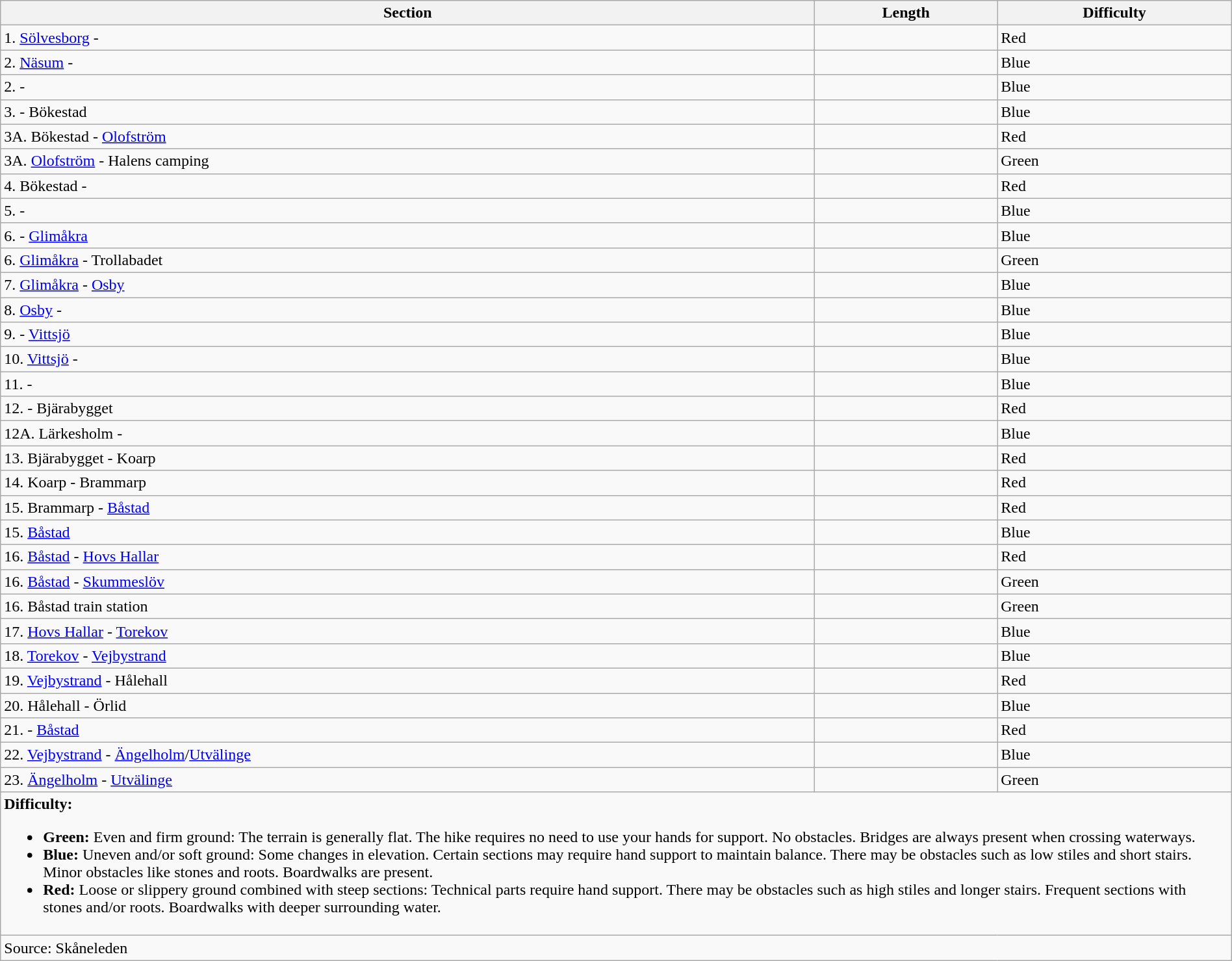<table class="wikitable collapsible collapsed" style="width: 100%">
<tr>
<th>Section</th>
<th>Length</th>
<th>Difficulty</th>
</tr>
<tr>
<td>1. <a href='#'>Sölvesborg</a> - </td>
<td></td>
<td>Red</td>
</tr>
<tr>
<td>2. <a href='#'>Näsum</a> - </td>
<td></td>
<td>Blue</td>
</tr>
<tr>
<td>2.  - </td>
<td></td>
<td>Blue</td>
</tr>
<tr>
<td>3.  - Bökestad</td>
<td></td>
<td>Blue</td>
</tr>
<tr>
<td>3A. Bökestad - <a href='#'>Olofström</a></td>
<td></td>
<td>Red</td>
</tr>
<tr>
<td>3A. <a href='#'>Olofström</a> - Halens camping</td>
<td></td>
<td>Green</td>
</tr>
<tr>
<td>4. Bökestad - </td>
<td></td>
<td>Red</td>
</tr>
<tr>
<td>5.  - </td>
<td></td>
<td>Blue</td>
</tr>
<tr>
<td>6.  - <a href='#'>Glimåkra</a></td>
<td></td>
<td>Blue</td>
</tr>
<tr>
<td>6. <a href='#'>Glimåkra</a> - Trollabadet</td>
<td></td>
<td>Green</td>
</tr>
<tr>
<td>7. <a href='#'>Glimåkra</a> - <a href='#'>Osby</a></td>
<td></td>
<td>Blue</td>
</tr>
<tr>
<td>8. <a href='#'>Osby</a> - </td>
<td></td>
<td>Blue</td>
</tr>
<tr>
<td>9.  - <a href='#'>Vittsjö</a></td>
<td></td>
<td>Blue</td>
</tr>
<tr>
<td>10. <a href='#'>Vittsjö</a> - </td>
<td></td>
<td>Blue</td>
</tr>
<tr>
<td>11.  - </td>
<td></td>
<td>Blue</td>
</tr>
<tr>
<td>12.  - Bjärabygget</td>
<td></td>
<td>Red</td>
</tr>
<tr>
<td>12A. Lärkesholm - </td>
<td></td>
<td>Blue</td>
</tr>
<tr>
<td>13. Bjärabygget - Koarp</td>
<td></td>
<td>Red</td>
</tr>
<tr>
<td>14. Koarp - Brammarp</td>
<td></td>
<td>Red</td>
</tr>
<tr>
<td>15. Brammarp - <a href='#'>Båstad</a></td>
<td></td>
<td>Red</td>
</tr>
<tr>
<td>15. <a href='#'>Båstad</a></td>
<td></td>
<td>Blue</td>
</tr>
<tr>
<td>16. <a href='#'>Båstad</a> - <a href='#'>Hovs Hallar</a></td>
<td></td>
<td>Red</td>
</tr>
<tr>
<td>16. <a href='#'>Båstad</a> - <a href='#'>Skummeslöv</a></td>
<td></td>
<td>Green</td>
</tr>
<tr>
<td>16. Båstad train station</td>
<td></td>
<td>Green</td>
</tr>
<tr>
<td>17. <a href='#'>Hovs Hallar</a> - <a href='#'>Torekov</a></td>
<td></td>
<td>Blue</td>
</tr>
<tr>
<td>18. <a href='#'>Torekov</a> - <a href='#'>Vejbystrand</a></td>
<td></td>
<td>Blue</td>
</tr>
<tr>
<td>19. <a href='#'>Vejbystrand</a> - Hålehall</td>
<td></td>
<td>Red</td>
</tr>
<tr>
<td>20. Hålehall - Örlid</td>
<td></td>
<td>Blue</td>
</tr>
<tr>
<td>21.  - <a href='#'>Båstad</a></td>
<td></td>
<td>Red</td>
</tr>
<tr>
<td>22. <a href='#'>Vejbystrand</a> - <a href='#'>Ängelholm</a>/<a href='#'>Utvälinge</a></td>
<td></td>
<td>Blue</td>
</tr>
<tr>
<td>23. <a href='#'>Ängelholm</a> - <a href='#'>Utvälinge</a></td>
<td></td>
<td>Green</td>
</tr>
<tr>
<td colspan="3" style="text-align:left;"><strong>Difficulty:</strong><br><ul><li><strong>Green:</strong> Even and firm ground: The terrain is generally flat. The hike requires no need to use your hands for support. No obstacles. Bridges are always present when crossing waterways.</li><li><strong>Blue:</strong> Uneven and/or soft ground: Some changes in elevation. Certain sections may require hand support to maintain balance. There may be obstacles such as low stiles and short stairs. Minor obstacles like stones and roots. Boardwalks are present.</li><li><strong>Red:</strong> Loose or slippery ground combined with steep sections: Technical parts require hand support. There may be obstacles such as high stiles and longer stairs. Frequent sections with stones and/or roots. Boardwalks with deeper surrounding water.</li></ul></td>
</tr>
<tr>
<td colspan="3" style="text-align:left;">Source: Skåneleden</td>
</tr>
</table>
